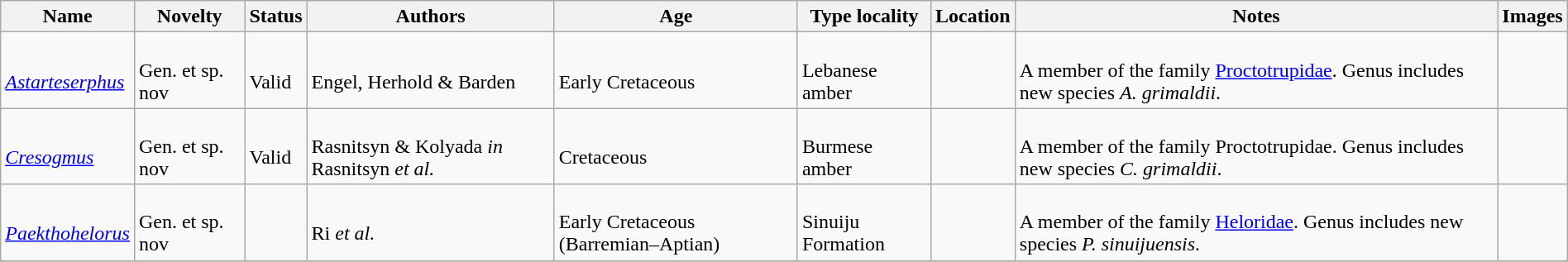<table class="wikitable sortable" align="center" width="100%">
<tr>
<th>Name</th>
<th>Novelty</th>
<th>Status</th>
<th>Authors</th>
<th>Age</th>
<th>Type locality</th>
<th>Location</th>
<th>Notes</th>
<th>Images</th>
</tr>
<tr>
<td><br><em><a href='#'>Astarteserphus</a></em></td>
<td><br>Gen. et sp. nov</td>
<td><br>Valid</td>
<td><br>Engel, Herhold & Barden</td>
<td><br>Early Cretaceous</td>
<td><br>Lebanese amber</td>
<td><br></td>
<td><br>A member of the family <a href='#'>Proctotrupidae</a>. Genus includes new species <em>A. grimaldii</em>.</td>
<td></td>
</tr>
<tr>
<td><br><em><a href='#'>Cresogmus</a></em></td>
<td><br>Gen. et sp. nov</td>
<td><br>Valid</td>
<td><br>Rasnitsyn & Kolyada <em>in</em> Rasnitsyn <em>et al.</em></td>
<td><br>Cretaceous</td>
<td><br>Burmese amber</td>
<td><br></td>
<td><br>A member of the family Proctotrupidae. Genus includes new species <em>C. grimaldii</em>.</td>
<td></td>
</tr>
<tr>
<td><br><em><a href='#'>Paekthohelorus</a></em></td>
<td><br>Gen. et sp. nov</td>
<td></td>
<td><br>Ri <em>et al.</em></td>
<td><br>Early Cretaceous (Barremian–Aptian)</td>
<td><br>Sinuiju Formation</td>
<td><br></td>
<td><br>A member of the family <a href='#'>Heloridae</a>. Genus includes new species <em>P. sinuijuensis</em>.</td>
<td></td>
</tr>
<tr>
</tr>
</table>
